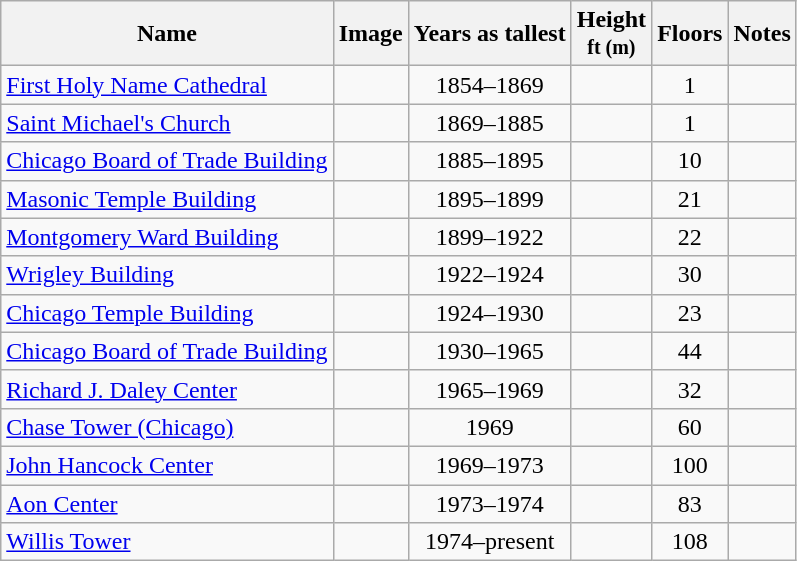<table class="wikitable sortable">
<tr>
<th>Name</th>
<th>Image</th>
<th>Years as tallest</th>
<th>Height<br><small>ft (m)</small></th>
<th>Floors</th>
<th class="unsortable">Notes</th>
</tr>
<tr>
<td><a href='#'>First Holy Name Cathedral</a></td>
<td></td>
<td align="center">1854–1869</td>
<td align="center"></td>
<td align="center">1</td>
<td align="center"></td>
</tr>
<tr>
<td><a href='#'>Saint Michael's Church</a></td>
<td></td>
<td align="center">1869–1885</td>
<td align="center"></td>
<td align="center">1</td>
<td align="center"></td>
</tr>
<tr>
<td><a href='#'>Chicago Board of Trade Building</a></td>
<td></td>
<td align="center">1885–1895</td>
<td align="center"></td>
<td align="center">10</td>
<td align="center"></td>
</tr>
<tr>
<td><a href='#'>Masonic Temple Building</a></td>
<td></td>
<td align="center">1895–1899</td>
<td align="center"></td>
<td align="center">21</td>
<td align="center"></td>
</tr>
<tr>
<td><a href='#'>Montgomery Ward Building</a></td>
<td></td>
<td align="center">1899–1922</td>
<td align="center"></td>
<td align="center">22</td>
<td align="center"></td>
</tr>
<tr>
<td><a href='#'>Wrigley Building</a></td>
<td></td>
<td align="center">1922–1924</td>
<td align="center"></td>
<td align="center">30</td>
<td align="center"></td>
</tr>
<tr>
<td><a href='#'>Chicago Temple Building</a></td>
<td></td>
<td align="center">1924–1930</td>
<td align="center"></td>
<td align="center">23</td>
<td align="center"></td>
</tr>
<tr>
<td><a href='#'>Chicago Board of Trade Building</a></td>
<td></td>
<td align="center">1930–1965</td>
<td align="center"></td>
<td align="center">44</td>
<td align="center"></td>
</tr>
<tr>
<td><a href='#'>Richard J. Daley Center</a></td>
<td></td>
<td align="center">1965–1969</td>
<td align="center"></td>
<td align="center">32</td>
<td align="center"></td>
</tr>
<tr>
<td><a href='#'>Chase Tower (Chicago)</a></td>
<td></td>
<td align="center">1969</td>
<td align="center"></td>
<td align="center">60</td>
<td align="center"></td>
</tr>
<tr>
<td><a href='#'>John Hancock Center</a></td>
<td></td>
<td align="center">1969–1973</td>
<td align="center"></td>
<td align="center">100</td>
<td align="center"></td>
</tr>
<tr>
<td><a href='#'>Aon Center</a></td>
<td></td>
<td align="center">1973–1974</td>
<td align="center"></td>
<td align="center">83</td>
<td align="center"></td>
</tr>
<tr>
<td><a href='#'>Willis Tower</a></td>
<td></td>
<td align="center">1974–present</td>
<td align="center"></td>
<td align="center">108</td>
<td align="center"></td>
</tr>
</table>
